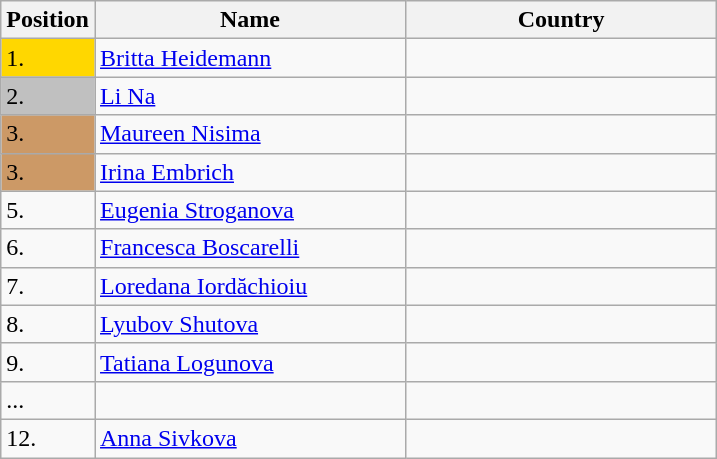<table class="wikitable">
<tr>
<th width="10">Position</th>
<th width="200">Name</th>
<th width="200">Country</th>
</tr>
<tr>
<td bgcolor="gold">1.</td>
<td><a href='#'>Britta Heidemann</a></td>
<td></td>
</tr>
<tr>
<td bgcolor="silver">2.</td>
<td><a href='#'>Li Na</a></td>
<td></td>
</tr>
<tr>
<td bgcolor="#CC9966">3.</td>
<td><a href='#'>Maureen Nisima</a></td>
<td></td>
</tr>
<tr>
<td bgcolor="#CC9966">3.</td>
<td><a href='#'>Irina Embrich</a></td>
<td></td>
</tr>
<tr>
<td>5.</td>
<td><a href='#'>Eugenia Stroganova</a></td>
<td></td>
</tr>
<tr>
<td>6.</td>
<td><a href='#'>Francesca Boscarelli</a></td>
<td></td>
</tr>
<tr>
<td>7.</td>
<td><a href='#'>Loredana Iordăchioiu</a></td>
<td></td>
</tr>
<tr>
<td>8.</td>
<td><a href='#'>Lyubov Shutova</a></td>
<td></td>
</tr>
<tr>
<td>9.</td>
<td><a href='#'>Tatiana Logunova</a></td>
<td></td>
</tr>
<tr>
<td>...</td>
<td></td>
<td></td>
</tr>
<tr>
<td>12.</td>
<td><a href='#'>Anna Sivkova</a></td>
<td></td>
</tr>
</table>
